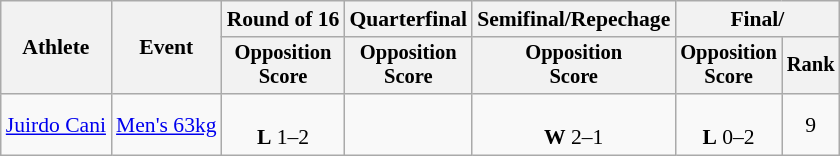<table class="wikitable" style="text-align:center; font-size:90%">
<tr>
<th rowspan="2">Athlete</th>
<th rowspan="2">Event</th>
<th>Round of 16</th>
<th>Quarterfinal</th>
<th>Semifinal/Repechage</th>
<th colspan="2">Final/</th>
</tr>
<tr style="font-size:95%">
<th>Opposition<br>Score</th>
<th>Opposition<br>Score</th>
<th>Opposition<br>Score</th>
<th>Opposition<br>Score</th>
<th>Rank</th>
</tr>
<tr>
<td align="left"><a href='#'>Juirdo Cani</a></td>
<td align="left"><a href='#'>Men's 63kg</a></td>
<td><br><strong>L</strong> 1–2</td>
<td></td>
<td><br><strong>W</strong> 2–1</td>
<td><br><strong>L</strong> 0–2</td>
<td>9</td>
</tr>
</table>
